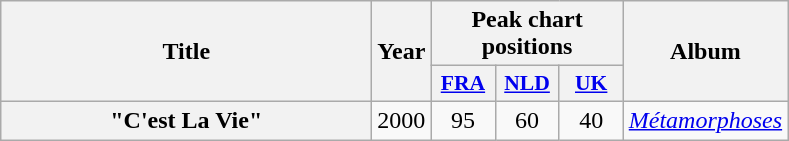<table class="wikitable plainrowheaders" style="text-align:center;">
<tr>
<th scope="col" rowspan="2" style="width:15em;">Title</th>
<th scope="col" rowspan="2">Year</th>
<th scope="col" colspan="3">Peak chart positions</th>
<th scope="col" rowspan="2">Album</th>
</tr>
<tr>
<th scope="col" style="width:2.5em;font-size:90%;"><a href='#'>FRA</a><br></th>
<th scope="col" style="width:2.5em;font-size:90%;"><a href='#'>NLD</a><br></th>
<th scope="col" style="width:2.5em;font-size:90%;"><a href='#'>UK</a><br></th>
</tr>
<tr>
<th scope="row">"C'est La Vie"<br></th>
<td>2000</td>
<td>95</td>
<td>60</td>
<td>40</td>
<td><em><a href='#'>Métamorphoses</a></em></td>
</tr>
</table>
